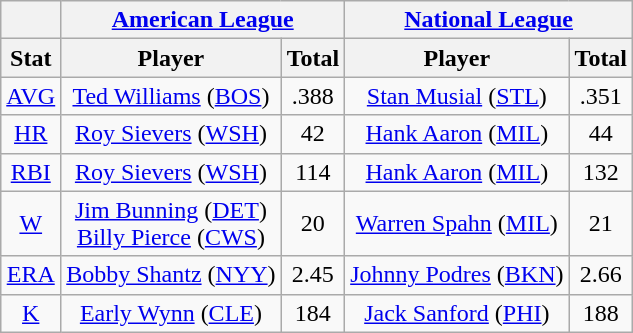<table class="wikitable" style="text-align:center;">
<tr>
<th></th>
<th colspan="2"><a href='#'>American League</a></th>
<th colspan="2"><a href='#'>National League</a></th>
</tr>
<tr>
<th>Stat</th>
<th>Player</th>
<th>Total</th>
<th>Player</th>
<th>Total</th>
</tr>
<tr>
<td><a href='#'>AVG</a></td>
<td><a href='#'>Ted Williams</a> (<a href='#'>BOS</a>)</td>
<td>.388</td>
<td><a href='#'>Stan Musial</a> (<a href='#'>STL</a>)</td>
<td>.351</td>
</tr>
<tr>
<td><a href='#'>HR</a></td>
<td><a href='#'>Roy Sievers</a> (<a href='#'>WSH</a>)</td>
<td>42</td>
<td><a href='#'>Hank Aaron</a> (<a href='#'>MIL</a>)</td>
<td>44</td>
</tr>
<tr>
<td><a href='#'>RBI</a></td>
<td><a href='#'>Roy Sievers</a> (<a href='#'>WSH</a>)</td>
<td>114</td>
<td><a href='#'>Hank Aaron</a> (<a href='#'>MIL</a>)</td>
<td>132</td>
</tr>
<tr>
<td><a href='#'>W</a></td>
<td><a href='#'>Jim Bunning</a> (<a href='#'>DET</a>)<br><a href='#'>Billy Pierce</a> (<a href='#'>CWS</a>)</td>
<td>20</td>
<td><a href='#'>Warren Spahn</a> (<a href='#'>MIL</a>)</td>
<td>21</td>
</tr>
<tr>
<td><a href='#'>ERA</a></td>
<td><a href='#'>Bobby Shantz</a> (<a href='#'>NYY</a>)</td>
<td>2.45</td>
<td><a href='#'>Johnny Podres</a> (<a href='#'>BKN</a>)</td>
<td>2.66</td>
</tr>
<tr>
<td><a href='#'>K</a></td>
<td><a href='#'>Early Wynn</a> (<a href='#'>CLE</a>)</td>
<td>184</td>
<td><a href='#'>Jack Sanford</a> (<a href='#'>PHI</a>)</td>
<td>188</td>
</tr>
</table>
